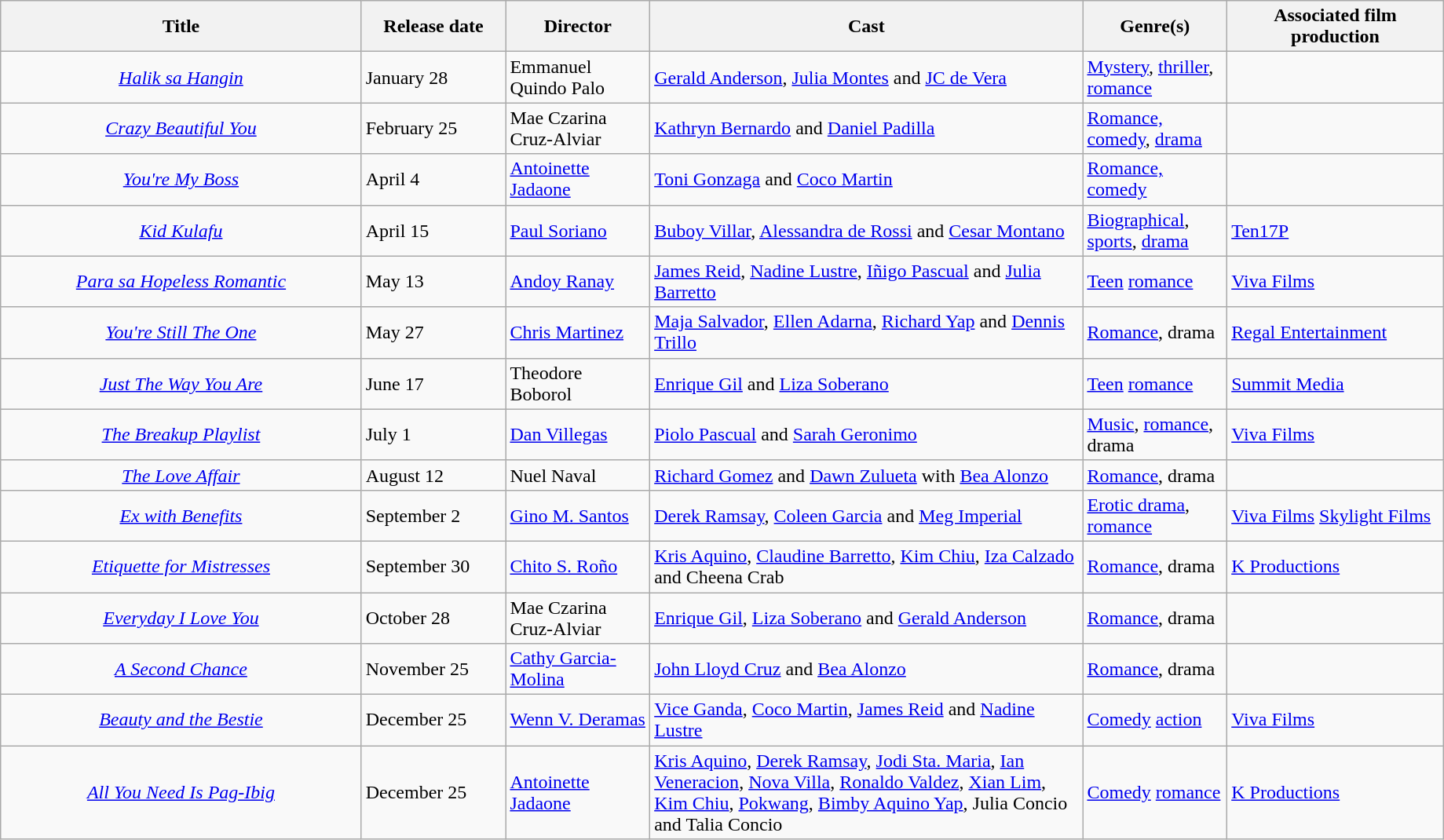<table class="wikitable" style="width:97%">
<tr>
<th style="width:25%;">Title</th>
<th style="width:10%;">Release date</th>
<th style="width:10%;">Director</th>
<th style="width:30%;">Cast</th>
<th style="width:10%;">Genre(s)</th>
<th style="width:15%;">Associated film production</th>
</tr>
<tr>
<td style="text-align:center;"><em><a href='#'>Halik sa Hangin</a></em></td>
<td>January 28</td>
<td>Emmanuel Quindo Palo</td>
<td><a href='#'>Gerald Anderson</a>, <a href='#'>Julia Montes</a> and <a href='#'>JC de Vera</a></td>
<td><a href='#'>Mystery</a>, <a href='#'>thriller</a>, <a href='#'>romance</a></td>
<td></td>
</tr>
<tr>
<td style="text-align:center;"><em><a href='#'>Crazy Beautiful You</a></em></td>
<td>February 25</td>
<td>Mae Czarina Cruz-Alviar</td>
<td><a href='#'>Kathryn Bernardo</a> and <a href='#'>Daniel Padilla</a></td>
<td><a href='#'>Romance, comedy</a>, <a href='#'>drama</a></td>
<td></td>
</tr>
<tr>
<td style="text-align:center;"><em><a href='#'>You're My Boss</a></em></td>
<td>April 4</td>
<td><a href='#'>Antoinette Jadaone</a></td>
<td><a href='#'>Toni Gonzaga</a> and <a href='#'>Coco Martin</a></td>
<td><a href='#'>Romance, comedy</a></td>
<td></td>
</tr>
<tr>
<td style="text-align:center;"><em><a href='#'>Kid Kulafu</a></em></td>
<td>April 15</td>
<td><a href='#'>Paul Soriano</a></td>
<td><a href='#'>Buboy Villar</a>, <a href='#'>Alessandra de Rossi</a> and <a href='#'>Cesar Montano</a></td>
<td><a href='#'>Biographical</a>, <a href='#'>sports</a>, <a href='#'>drama</a></td>
<td><a href='#'>Ten17P</a></td>
</tr>
<tr>
<td style="text-align:center;"><em><a href='#'>Para sa Hopeless Romantic</a></em></td>
<td>May 13</td>
<td><a href='#'>Andoy Ranay</a></td>
<td><a href='#'>James Reid</a>, <a href='#'>Nadine Lustre</a>, <a href='#'>Iñigo Pascual</a> and <a href='#'>Julia Barretto</a></td>
<td><a href='#'>Teen</a> <a href='#'>romance</a></td>
<td><a href='#'>Viva Films</a></td>
</tr>
<tr>
<td style="text-align:center;"><em><a href='#'>You're Still The One</a></em></td>
<td>May 27</td>
<td><a href='#'>Chris Martinez</a></td>
<td><a href='#'>Maja Salvador</a>, <a href='#'>Ellen Adarna</a>, <a href='#'>Richard Yap</a> and <a href='#'>Dennis Trillo</a></td>
<td><a href='#'>Romance</a>, drama</td>
<td><a href='#'>Regal Entertainment</a></td>
</tr>
<tr>
<td style="text-align:center;"><em><a href='#'>Just The Way You Are</a></em></td>
<td>June 17</td>
<td>Theodore Boborol</td>
<td><a href='#'>Enrique Gil</a> and <a href='#'>Liza Soberano</a></td>
<td><a href='#'>Teen</a> <a href='#'>romance</a></td>
<td><a href='#'>Summit Media</a></td>
</tr>
<tr>
<td style="text-align:center;"><em><a href='#'>The Breakup Playlist</a></em></td>
<td>July 1</td>
<td><a href='#'>Dan Villegas</a></td>
<td><a href='#'>Piolo Pascual</a> and <a href='#'>Sarah Geronimo</a></td>
<td><a href='#'>Music</a>, <a href='#'>romance</a>, drama</td>
<td><a href='#'>Viva Films</a></td>
</tr>
<tr>
<td style="text-align:center;"><em><a href='#'>The Love Affair</a></em></td>
<td>August 12</td>
<td>Nuel Naval</td>
<td><a href='#'>Richard Gomez</a> and <a href='#'>Dawn Zulueta</a> with <a href='#'>Bea Alonzo</a></td>
<td><a href='#'>Romance</a>, drama</td>
<td></td>
</tr>
<tr>
<td style="text-align:center;"><em><a href='#'>Ex with Benefits</a></em></td>
<td>September 2</td>
<td><a href='#'>Gino M. Santos</a></td>
<td><a href='#'>Derek Ramsay</a>, <a href='#'>Coleen Garcia</a> and <a href='#'>Meg Imperial</a></td>
<td><a href='#'>Erotic drama</a>, <a href='#'>romance</a></td>
<td><a href='#'>Viva Films</a> <a href='#'>Skylight Films</a></td>
</tr>
<tr>
<td style="text-align:center;"><em><a href='#'>Etiquette for Mistresses</a></em></td>
<td>September 30</td>
<td><a href='#'>Chito S. Roño</a></td>
<td><a href='#'>Kris Aquino</a>, <a href='#'>Claudine Barretto</a>, <a href='#'>Kim Chiu</a>, <a href='#'>Iza Calzado</a> and Cheena Crab</td>
<td><a href='#'>Romance</a>, drama</td>
<td><a href='#'>K Productions</a></td>
</tr>
<tr>
<td style="text-align:center;"><em><a href='#'>Everyday I Love You</a></em></td>
<td>October 28</td>
<td>Mae Czarina Cruz-Alviar</td>
<td><a href='#'>Enrique Gil</a>, <a href='#'>Liza Soberano</a> and <a href='#'>Gerald Anderson</a></td>
<td><a href='#'>Romance</a>, drama</td>
<td></td>
</tr>
<tr>
<td style="text-align:center;"><em><a href='#'>A Second Chance</a></em></td>
<td>November 25</td>
<td><a href='#'>Cathy Garcia-Molina</a></td>
<td><a href='#'>John Lloyd Cruz</a> and <a href='#'>Bea Alonzo</a></td>
<td><a href='#'>Romance</a>, drama</td>
<td></td>
</tr>
<tr>
<td style="text-align:center;"><em><a href='#'>Beauty and the Bestie</a></em></td>
<td>December 25</td>
<td><a href='#'>Wenn V. Deramas</a></td>
<td><a href='#'>Vice Ganda</a>, <a href='#'>Coco Martin</a>, <a href='#'>James Reid</a> and <a href='#'>Nadine Lustre</a></td>
<td><a href='#'>Comedy</a> <a href='#'>action</a></td>
<td><a href='#'>Viva Films</a></td>
</tr>
<tr>
<td style="text-align:center;"><em><a href='#'>All You Need Is Pag-Ibig</a></em></td>
<td>December 25</td>
<td><a href='#'>Antoinette Jadaone</a></td>
<td><a href='#'>Kris Aquino</a>, <a href='#'>Derek Ramsay</a>, <a href='#'>Jodi Sta. Maria</a>, <a href='#'>Ian Veneracion</a>, <a href='#'>Nova Villa</a>, <a href='#'>Ronaldo Valdez</a>, <a href='#'>Xian Lim</a>, <a href='#'>Kim Chiu</a>, <a href='#'>Pokwang</a>, <a href='#'>Bimby Aquino Yap</a>, Julia Concio and Talia Concio</td>
<td><a href='#'>Comedy</a> <a href='#'>romance</a></td>
<td><a href='#'>K Productions</a></td>
</tr>
</table>
